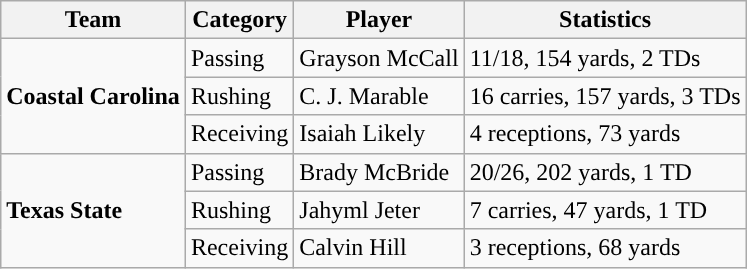<table class="wikitable" style="float: left;">
<tr>
<th>Team</th>
<th>Category</th>
<th>Player</th>
<th>Statistics</th>
</tr>
<tr>
<td rowspan=3><strong>Coastal Carolina</strong></td>
<td>Passing</td>
<td>Grayson McCall</td>
<td>11/18, 154 yards, 2 TDs</td>
</tr>
<tr>
<td>Rushing</td>
<td>C. J. Marable</td>
<td>16 carries, 157 yards, 3 TDs</td>
</tr>
<tr>
<td>Receiving</td>
<td>Isaiah Likely</td>
<td>4 receptions, 73 yards</td>
</tr>
<tr>
<td rowspan=3><strong>Texas State</strong></td>
<td>Passing</td>
<td>Brady McBride</td>
<td>20/26, 202 yards, 1 TD</td>
</tr>
<tr>
<td>Rushing</td>
<td>Jahyml Jeter</td>
<td>7 carries, 47 yards, 1 TD</td>
</tr>
<tr>
<td>Receiving</td>
<td>Calvin Hill</td>
<td>3 receptions, 68 yards</td>
</tr>
</table>
